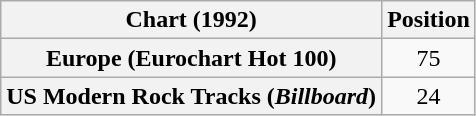<table class="wikitable plainrowheaders">
<tr>
<th>Chart (1992)</th>
<th>Position</th>
</tr>
<tr>
<th scope="row">Europe (Eurochart Hot 100)</th>
<td align="center">75</td>
</tr>
<tr>
<th scope="row">US Modern Rock Tracks (<em>Billboard</em>)</th>
<td align="center">24</td>
</tr>
</table>
